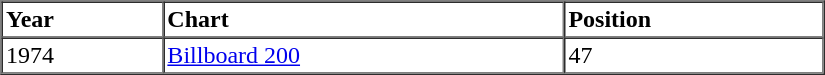<table border=1 cellspacing=0 cellpadding=2 width="550px">
<tr>
<th align="left">Year</th>
<th align="left">Chart</th>
<th align="left">Position</th>
</tr>
<tr>
<td align="left">1974</td>
<td align="left"><a href='#'>Billboard 200</a></td>
<td align="left">47</td>
</tr>
<tr>
</tr>
</table>
